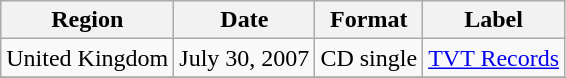<table class="wikitable">
<tr>
<th>Region</th>
<th>Date</th>
<th>Format</th>
<th>Label</th>
</tr>
<tr>
<td>United Kingdom</td>
<td>July 30, 2007</td>
<td>CD single</td>
<td><a href='#'>TVT Records</a></td>
</tr>
<tr>
</tr>
</table>
